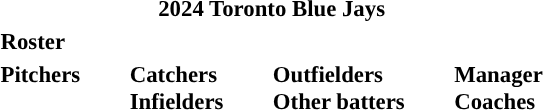<table class="toccolours" style="font-size: 95%;">
<tr http://upload.wikimedia.org/wikipedia/en/c/c8/Button_redirect.png>
<th colspan="10">2024 Toronto Blue Jays</th>
</tr>
<tr>
<td colspan="10"><strong>Roster</strong></td>
</tr>
<tr>
<td valign="top"><strong>Pitchers</strong><br>





























</td>
<td style="width:25px;"></td>
<td valign="top"><strong>Catchers</strong><br>



<strong>Infielders</strong>











</td>
<td style="width:25px;"></td>
<td valign="top"><strong>Outfielders</strong><br>







<strong>Other batters</strong>
</td>
<td style="width:25px;"></td>
<td valign="top"><strong>Manager</strong><br>
<strong>Coaches</strong>
 
 
 
 
 
 
 
 
 
 
 
 
 
 
 
 </td>
</tr>
</table>
